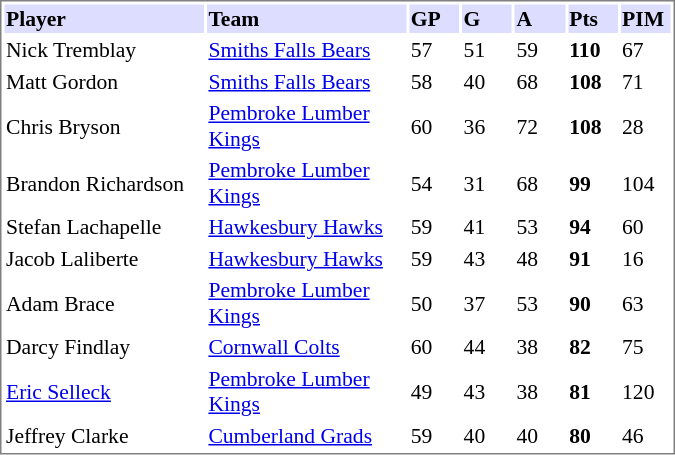<table cellpadding="0">
<tr style="text-align:left; vertical-align:top;">
<td></td>
<td><br><table cellpadding="1"  style="width:450px; font-size:90%; border:1px solid gray;">
<tr>
<th style="background:#ddf; width:30%;">Player</th>
<th style="background:#ddf; width:30%;">Team</th>
<th style="background:#ddf; width:7.5%;">GP</th>
<th style="background:#ddf; width:7.5%;">G</th>
<th style="background:#ddf; width:7.5%;">A</th>
<th style="background:#ddf; width:7.5%;">Pts</th>
<th style="background:#ddf; width:7.5%;">PIM</th>
</tr>
<tr>
<td>Nick Tremblay</td>
<td><a href='#'>Smiths Falls Bears</a></td>
<td>57</td>
<td>51</td>
<td>59</td>
<td><strong>110</strong></td>
<td>67</td>
</tr>
<tr>
<td>Matt Gordon</td>
<td><a href='#'>Smiths Falls Bears</a></td>
<td>58</td>
<td>40</td>
<td>68</td>
<td><strong>108</strong></td>
<td>71</td>
</tr>
<tr>
<td>Chris Bryson</td>
<td><a href='#'>Pembroke Lumber Kings</a></td>
<td>60</td>
<td>36</td>
<td>72</td>
<td><strong>108</strong></td>
<td>28</td>
</tr>
<tr>
<td>Brandon Richardson</td>
<td><a href='#'>Pembroke Lumber Kings</a></td>
<td>54</td>
<td>31</td>
<td>68</td>
<td><strong>99</strong></td>
<td>104</td>
</tr>
<tr>
<td>Stefan Lachapelle</td>
<td><a href='#'>Hawkesbury Hawks</a></td>
<td>59</td>
<td>41</td>
<td>53</td>
<td><strong>94</strong></td>
<td>60</td>
</tr>
<tr>
<td>Jacob Laliberte</td>
<td><a href='#'>Hawkesbury Hawks</a></td>
<td>59</td>
<td>43</td>
<td>48</td>
<td><strong>91</strong></td>
<td>16</td>
</tr>
<tr>
<td>Adam Brace</td>
<td><a href='#'>Pembroke Lumber Kings</a></td>
<td>50</td>
<td>37</td>
<td>53</td>
<td><strong>90</strong></td>
<td>63</td>
</tr>
<tr>
<td>Darcy Findlay</td>
<td><a href='#'>Cornwall Colts</a></td>
<td>60</td>
<td>44</td>
<td>38</td>
<td><strong>82</strong></td>
<td>75</td>
</tr>
<tr>
<td><a href='#'>Eric Selleck</a></td>
<td><a href='#'>Pembroke Lumber Kings</a></td>
<td>49</td>
<td>43</td>
<td>38</td>
<td><strong>81</strong></td>
<td>120</td>
</tr>
<tr>
<td>Jeffrey Clarke</td>
<td><a href='#'>Cumberland Grads</a></td>
<td>59</td>
<td>40</td>
<td>40</td>
<td><strong>80</strong></td>
<td>46</td>
</tr>
</table>
</td>
</tr>
</table>
